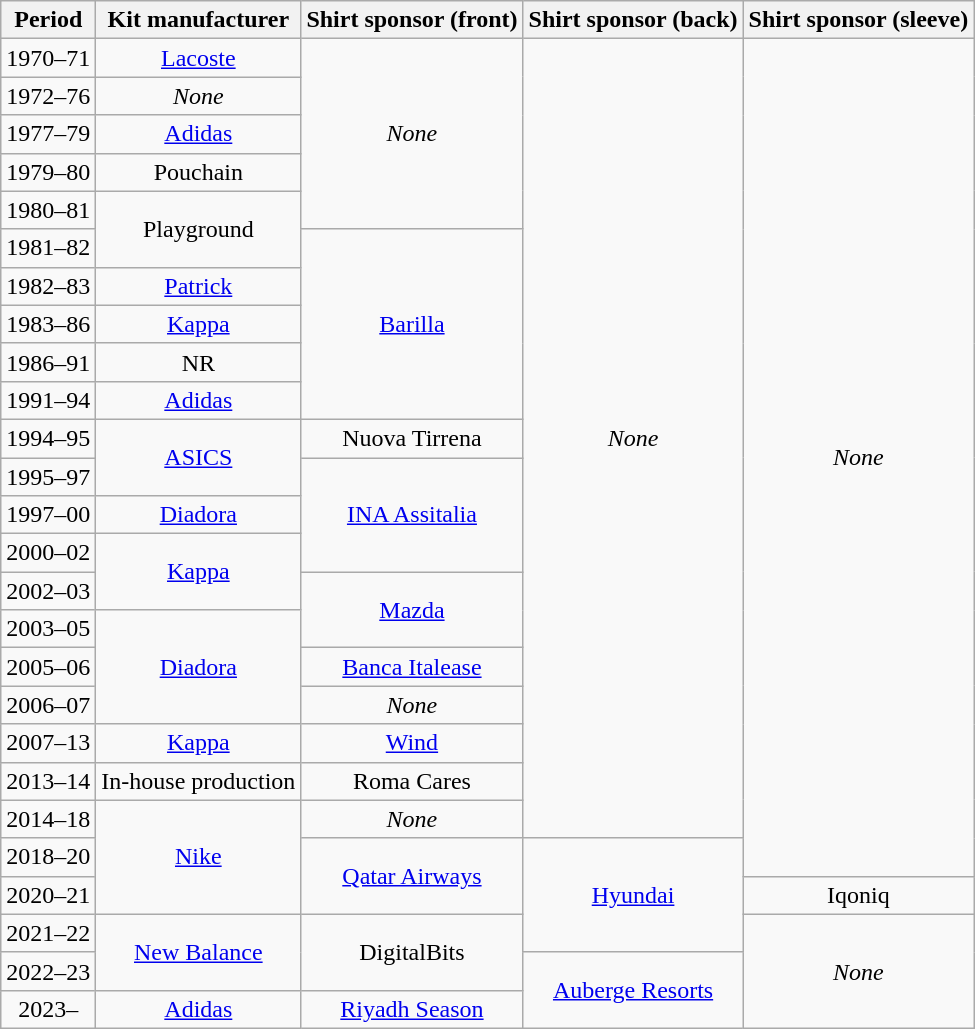<table class="wikitable" style="text-align: center">
<tr>
<th>Period</th>
<th>Kit manufacturer</th>
<th>Shirt sponsor (front)</th>
<th>Shirt sponsor (back)</th>
<th>Shirt sponsor (sleeve)</th>
</tr>
<tr>
<td>1970–71</td>
<td><a href='#'>Lacoste</a></td>
<td rowspan=5><em>None</em></td>
<td rowspan="21"><em>None</em></td>
<td rowspan="22"><em>None</em></td>
</tr>
<tr>
<td>1972–76</td>
<td><em>None</em></td>
</tr>
<tr>
<td>1977–79</td>
<td><a href='#'>Adidas</a></td>
</tr>
<tr>
<td>1979–80</td>
<td>Pouchain</td>
</tr>
<tr>
<td>1980–81</td>
<td rowspan=2>Playground</td>
</tr>
<tr>
<td>1981–82</td>
<td rowspan=5><a href='#'>Barilla</a></td>
</tr>
<tr>
<td>1982–83</td>
<td><a href='#'>Patrick</a></td>
</tr>
<tr>
<td>1983–86</td>
<td><a href='#'>Kappa</a></td>
</tr>
<tr>
<td>1986–91</td>
<td>NR</td>
</tr>
<tr>
<td>1991–94</td>
<td><a href='#'>Adidas</a></td>
</tr>
<tr>
<td>1994–95</td>
<td rowspan=2><a href='#'>ASICS</a></td>
<td>Nuova Tirrena</td>
</tr>
<tr>
<td>1995–97</td>
<td rowspan=3><a href='#'>INA Assitalia</a></td>
</tr>
<tr>
<td>1997–00</td>
<td><a href='#'>Diadora</a></td>
</tr>
<tr>
<td>2000–02</td>
<td rowspan=2><a href='#'>Kappa</a></td>
</tr>
<tr>
<td>2002–03</td>
<td rowspan=2><a href='#'>Mazda</a></td>
</tr>
<tr>
<td>2003–05</td>
<td rowspan=3><a href='#'>Diadora</a></td>
</tr>
<tr>
<td>2005–06</td>
<td><a href='#'>Banca Italease</a></td>
</tr>
<tr>
<td>2006–07</td>
<td><em>None</em></td>
</tr>
<tr>
<td>2007–13</td>
<td><a href='#'>Kappa</a></td>
<td><a href='#'>Wind</a></td>
</tr>
<tr>
<td>2013–14</td>
<td>In-house production</td>
<td>Roma Cares</td>
</tr>
<tr>
<td>2014–18</td>
<td rowspan="3"><a href='#'>Nike</a></td>
<td><em>None</em></td>
</tr>
<tr>
<td>2018–20</td>
<td rowspan="2"><a href='#'>Qatar Airways</a></td>
<td rowspan="3"><a href='#'>Hyundai</a></td>
</tr>
<tr>
<td>2020–21</td>
<td>Iqoniq</td>
</tr>
<tr>
<td>2021–22</td>
<td rowspan="2"><a href='#'>New Balance</a></td>
<td rowspan="2">DigitalBits</td>
<td rowspan="3"><em>None</em></td>
</tr>
<tr>
<td>2022–23</td>
<td rowspan="2"><a href='#'>Auberge Resorts</a></td>
</tr>
<tr>
<td>2023–</td>
<td><a href='#'>Adidas</a></td>
<td><a href='#'>Riyadh Season</a></td>
</tr>
</table>
